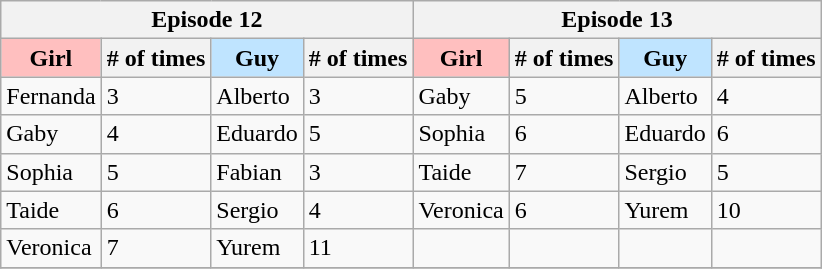<table class="wikitable">
<tr>
<th colspan=4><strong>Episode 12</strong></th>
<th colspan=4><strong>Episode 13</strong></th>
</tr>
<tr>
<th style="background:#FFBFBF">Girl</th>
<th># of times</th>
<th style="background-color: #BFE4FF">Guy</th>
<th># of times</th>
<th style="background:#FFBFBF">Girl</th>
<th># of times</th>
<th style="background-color: #BFE4FF">Guy</th>
<th># of times</th>
</tr>
<tr>
<td>Fernanda</td>
<td>3</td>
<td>Alberto</td>
<td>3</td>
<td>Gaby</td>
<td>5</td>
<td>Alberto</td>
<td>4</td>
</tr>
<tr>
<td>Gaby</td>
<td>4</td>
<td>Eduardo</td>
<td>5</td>
<td>Sophia</td>
<td>6</td>
<td>Eduardo</td>
<td>6</td>
</tr>
<tr>
<td>Sophia</td>
<td>5</td>
<td>Fabian</td>
<td>3</td>
<td>Taide</td>
<td>7</td>
<td>Sergio</td>
<td>5</td>
</tr>
<tr>
<td>Taide</td>
<td>6</td>
<td>Sergio</td>
<td>4</td>
<td>Veronica</td>
<td>6</td>
<td>Yurem</td>
<td>10</td>
</tr>
<tr>
<td>Veronica</td>
<td>7</td>
<td>Yurem</td>
<td>11</td>
<td></td>
<td></td>
<td></td>
<td></td>
</tr>
<tr>
</tr>
</table>
